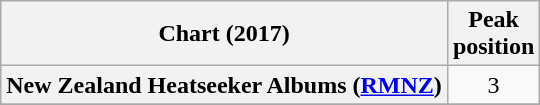<table class="wikitable sortable plainrowheaders" style="text-align:center">
<tr>
<th scope="col">Chart (2017)</th>
<th scope="col">Peak<br> position</th>
</tr>
<tr>
<th scope="row">New Zealand Heatseeker Albums (<a href='#'>RMNZ</a>)</th>
<td>3</td>
</tr>
<tr>
</tr>
<tr>
</tr>
</table>
